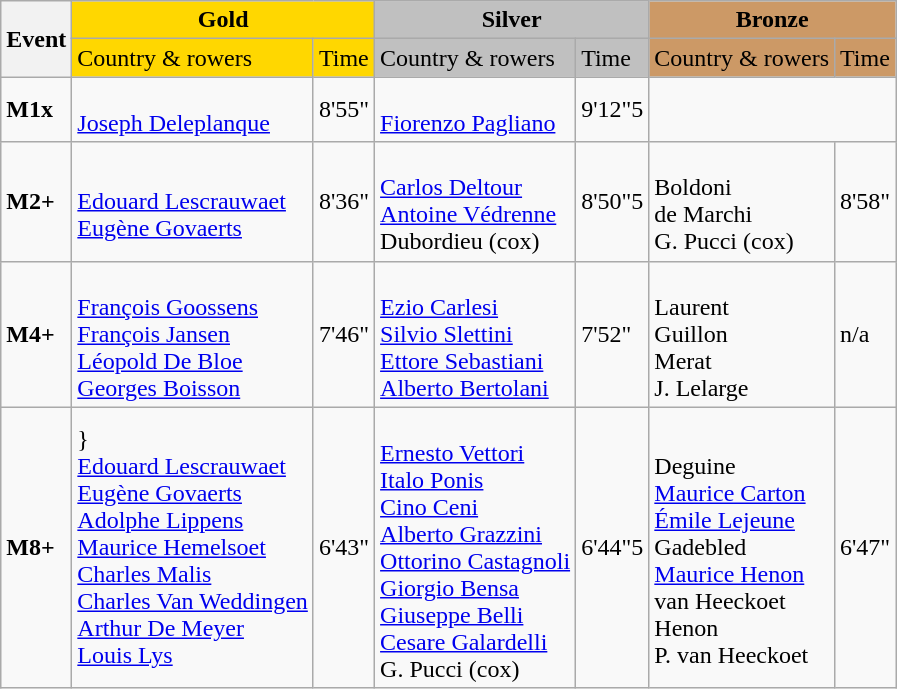<table class="wikitable">
<tr>
<th rowspan="2">Event</th>
<th colspan="2" style="background:gold;">Gold</th>
<th colspan="2" style="background:silver;">Silver</th>
<th colspan="2" style="background:#c96;">Bronze</th>
</tr>
<tr>
<td style="background:gold;">Country & rowers</td>
<td style="background:gold;">Time</td>
<td style="background:silver;">Country & rowers</td>
<td style="background:silver;">Time</td>
<td style="background:#c96;">Country & rowers</td>
<td style="background:#c96;">Time</td>
</tr>
<tr>
<td><strong>M1x</strong></td>
<td> <br> <a href='#'>Joseph Deleplanque</a></td>
<td>8'55"</td>
<td> <br> <a href='#'>Fiorenzo Pagliano</a></td>
<td>9'12"5</td>
<td colspan=2></td>
</tr>
<tr>
<td><strong>M2+</strong></td>
<td> <br> <a href='#'>Edouard Lescrauwaet</a> <br> <a href='#'>Eugène Govaerts</a></td>
<td>8'36"</td>
<td> <br> <a href='#'>Carlos Deltour</a> <br> <a href='#'>Antoine Védrenne</a> <br> Dubordieu (cox)</td>
<td>8'50"5</td>
<td> <br> Boldoni <br> de Marchi<br> G. Pucci (cox)</td>
<td>8'58"</td>
</tr>
<tr>
<td><strong>M4+</strong></td>
<td> <br> <a href='#'>François Goossens</a> <br> <a href='#'>François Jansen</a> <br> <a href='#'>Léopold De Bloe</a> <br> <a href='#'>Georges Boisson</a></td>
<td>7'46"</td>
<td> <br> <a href='#'>Ezio Carlesi</a> <br> <a href='#'>Silvio Slettini</a> <br> <a href='#'>Ettore Sebastiani</a> <br> <a href='#'>Alberto Bertolani</a></td>
<td>7'52"</td>
<td> <br> Laurent <br> Guillon <br> Merat <br> J. Lelarge</td>
<td>n/a</td>
</tr>
<tr>
<td><strong>M8+</strong></td>
<td>} <br> <a href='#'>Edouard Lescrauwaet</a> <br> <a href='#'>Eugène Govaerts</a> <br> <a href='#'>Adolphe Lippens</a> <br> <a href='#'>Maurice Hemelsoet</a> <br> <a href='#'>Charles Malis</a> <br> <a href='#'>Charles Van Weddingen</a> <br> <a href='#'>Arthur De Meyer</a> <br> <a href='#'>Louis Lys</a></td>
<td>6'43"</td>
<td> <br> <a href='#'>Ernesto Vettori</a> <br> <a href='#'>Italo Ponis</a> <br> <a href='#'>Cino Ceni</a> <br> <a href='#'>Alberto Grazzini</a> <br> <a href='#'>Ottorino Castagnoli</a> <br> <a href='#'>Giorgio Bensa</a> <br> <a href='#'>Giuseppe Belli</a> <br> <a href='#'>Cesare Galardelli</a> <br> G. Pucci (cox)</td>
<td>6'44"5</td>
<td> <br> Deguine <br> <a href='#'>Maurice Carton</a> <br> <a href='#'>Émile Lejeune</a> <br> Gadebled <br> <a href='#'>Maurice Henon</a> <br> van Heeckoet <br> Henon <br> P. van Heeckoet</td>
<td>6'47"</td>
</tr>
</table>
